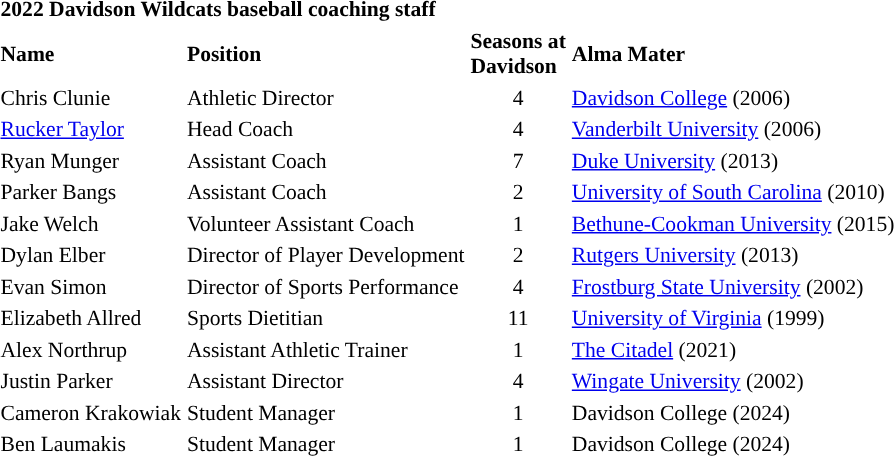<table class="toccolours" style="text-align: left; font-size:90%;">
<tr>
<th colspan="4">2022 Davidson Wildcats baseball coaching staff</th>
</tr>
<tr>
<th>Name</th>
<th>Position</th>
<th>Seasons at<br>Davidson</th>
<th>Alma Mater</th>
</tr>
<tr>
<td>Chris Clunie</td>
<td>Athletic Director</td>
<td align=center>4</td>
<td><a href='#'>Davidson College</a> (2006)</td>
</tr>
<tr>
<td><a href='#'>Rucker Taylor</a></td>
<td>Head Coach</td>
<td align=center>4</td>
<td><a href='#'>Vanderbilt University</a> (2006)</td>
</tr>
<tr>
<td>Ryan Munger</td>
<td>Assistant Coach</td>
<td align=center>7</td>
<td><a href='#'>Duke University</a> (2013)</td>
</tr>
<tr>
<td>Parker Bangs</td>
<td>Assistant Coach</td>
<td align=center>2</td>
<td><a href='#'>University of South Carolina</a> (2010)</td>
</tr>
<tr>
<td>Jake Welch</td>
<td>Volunteer Assistant Coach</td>
<td align=center>1</td>
<td><a href='#'>Bethune-Cookman University</a> (2015)</td>
</tr>
<tr>
<td>Dylan Elber</td>
<td>Director of Player Development</td>
<td align="center">2</td>
<td><a href='#'>Rutgers University</a> (2013)</td>
</tr>
<tr>
<td>Evan Simon</td>
<td>Director of Sports Performance</td>
<td align="center">4</td>
<td><a href='#'>Frostburg State University</a> (2002)</td>
</tr>
<tr>
<td>Elizabeth Allred</td>
<td>Sports Dietitian</td>
<td align=center>11</td>
<td><a href='#'>University of Virginia</a> (1999)</td>
</tr>
<tr>
<td>Alex Northrup</td>
<td>Assistant Athletic Trainer</td>
<td align=center>1</td>
<td><a href='#'>The Citadel</a> (2021)</td>
</tr>
<tr>
<td>Justin Parker</td>
<td>Assistant Director</td>
<td align=center>4</td>
<td><a href='#'>Wingate University</a> (2002)</td>
</tr>
<tr>
<td>Cameron Krakowiak</td>
<td>Student Manager</td>
<td align=center>1</td>
<td>Davidson College (2024)</td>
</tr>
<tr>
<td>Ben Laumakis</td>
<td>Student Manager</td>
<td align=center>1</td>
<td>Davidson College (2024)</td>
</tr>
</table>
